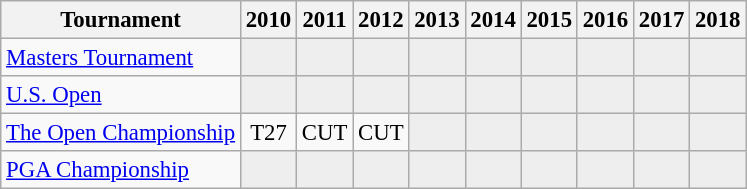<table class="wikitable" style="font-size:95%;text-align:center;">
<tr>
<th>Tournament</th>
<th>2010</th>
<th>2011</th>
<th>2012</th>
<th>2013</th>
<th>2014</th>
<th>2015</th>
<th>2016</th>
<th>2017</th>
<th>2018</th>
</tr>
<tr>
<td align=left><a href='#'>Masters Tournament</a></td>
<td style="background:#eeeeee;"></td>
<td style="background:#eeeeee;"></td>
<td style="background:#eeeeee;"></td>
<td style="background:#eeeeee;"></td>
<td style="background:#eeeeee;"></td>
<td style="background:#eeeeee;"></td>
<td style="background:#eeeeee;"></td>
<td style="background:#eeeeee;"></td>
<td style="background:#eeeeee;"></td>
</tr>
<tr>
<td align=left><a href='#'>U.S. Open</a></td>
<td style="background:#eeeeee;"></td>
<td style="background:#eeeeee;"></td>
<td style="background:#eeeeee;"></td>
<td style="background:#eeeeee;"></td>
<td style="background:#eeeeee;"></td>
<td style="background:#eeeeee;"></td>
<td style="background:#eeeeee;"></td>
<td style="background:#eeeeee;"></td>
<td style="background:#eeeeee;"></td>
</tr>
<tr>
<td align=left><a href='#'>The Open Championship</a></td>
<td>T27</td>
<td>CUT</td>
<td>CUT</td>
<td style="background:#eeeeee;"></td>
<td style="background:#eeeeee;"></td>
<td style="background:#eeeeee;"></td>
<td style="background:#eeeeee;"></td>
<td style="background:#eeeeee;"></td>
<td style="background:#eeeeee;"></td>
</tr>
<tr>
<td align=left><a href='#'>PGA Championship</a></td>
<td style="background:#eeeeee;"></td>
<td style="background:#eeeeee;"></td>
<td style="background:#eeeeee;"></td>
<td style="background:#eeeeee;"></td>
<td style="background:#eeeeee;"></td>
<td style="background:#eeeeee;"></td>
<td style="background:#eeeeee;"></td>
<td style="background:#eeeeee;"></td>
<td style="background:#eeeeee;"></td>
</tr>
</table>
